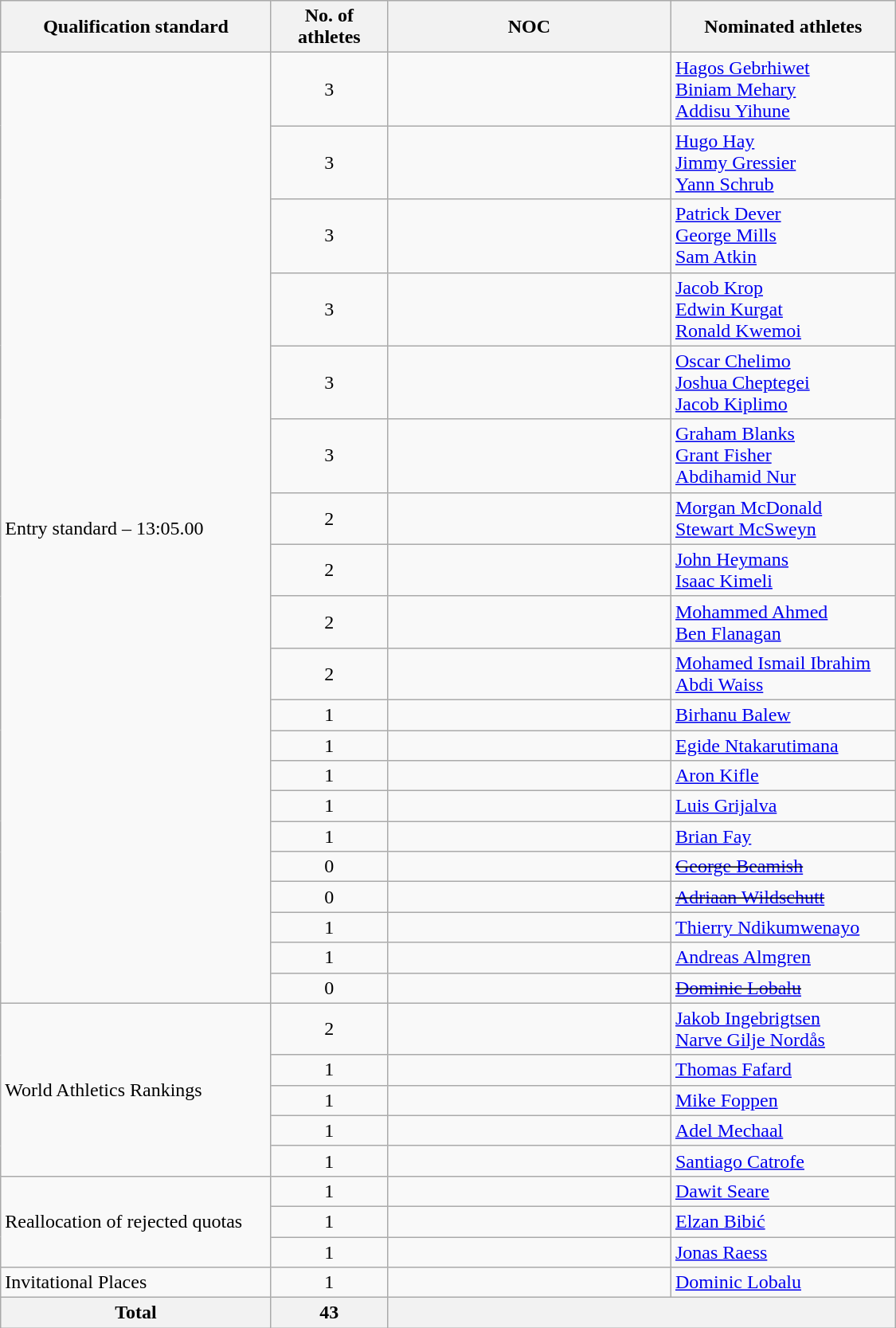<table class="wikitable sortable" style="text-align:left; width:750px;">
<tr>
<th>Qualification standard</th>
<th width=90>No. of athletes</th>
<th width=230>NOC</th>
<th>Nominated athletes</th>
</tr>
<tr>
<td rowspan=20>Entry standard – 13:05.00</td>
<td align=center>3</td>
<td></td>
<td><a href='#'>Hagos Gebrhiwet</a><br><a href='#'>Biniam Mehary</a><br><a href='#'>Addisu Yihune</a></td>
</tr>
<tr>
<td align=center>3</td>
<td></td>
<td><a href='#'>Hugo Hay</a><br><a href='#'>Jimmy Gressier</a><br><a href='#'>Yann Schrub</a></td>
</tr>
<tr>
<td align=center>3</td>
<td></td>
<td><a href='#'>Patrick Dever</a><br><a href='#'>George Mills</a><br><a href='#'>Sam Atkin</a></td>
</tr>
<tr>
<td align=center>3</td>
<td></td>
<td><a href='#'>Jacob Krop</a><br><a href='#'>Edwin Kurgat</a><br><a href='#'>Ronald Kwemoi</a></td>
</tr>
<tr>
<td align=center>3</td>
<td></td>
<td><a href='#'>Oscar Chelimo</a><br><a href='#'>Joshua Cheptegei</a><br><a href='#'>Jacob Kiplimo</a></td>
</tr>
<tr>
<td align=center>3</td>
<td></td>
<td><a href='#'>Graham Blanks</a><br><a href='#'>Grant Fisher</a><br><a href='#'>Abdihamid Nur</a></td>
</tr>
<tr>
<td align=center>2</td>
<td></td>
<td><a href='#'>Morgan McDonald</a><br><a href='#'>Stewart McSweyn</a></td>
</tr>
<tr>
<td align=center>2</td>
<td></td>
<td><a href='#'>John Heymans</a><br><a href='#'>Isaac Kimeli</a></td>
</tr>
<tr>
<td align=center>2</td>
<td></td>
<td><a href='#'>Mohammed Ahmed</a><br><a href='#'>Ben Flanagan</a></td>
</tr>
<tr>
<td align=center>2</td>
<td></td>
<td><a href='#'>Mohamed Ismail Ibrahim</a><br><a href='#'>Abdi Waiss</a></td>
</tr>
<tr>
<td align=center>1</td>
<td></td>
<td><a href='#'>Birhanu Balew</a></td>
</tr>
<tr>
<td align=center>1</td>
<td></td>
<td><a href='#'>Egide Ntakarutimana</a></td>
</tr>
<tr>
<td align=center>1</td>
<td></td>
<td><a href='#'>Aron Kifle</a></td>
</tr>
<tr>
<td align=center>1</td>
<td></td>
<td><a href='#'>Luis Grijalva</a></td>
</tr>
<tr>
<td align=center>1</td>
<td></td>
<td><a href='#'>Brian Fay</a></td>
</tr>
<tr>
<td align=center>0</td>
<td><s></s></td>
<td><s><a href='#'>George Beamish</a></s></td>
</tr>
<tr>
<td align=center>0</td>
<td><s></s></td>
<td><s><a href='#'>Adriaan Wildschutt</a></s></td>
</tr>
<tr>
<td align=center>1</td>
<td></td>
<td><a href='#'>Thierry Ndikumwenayo</a></td>
</tr>
<tr>
<td align=center>1</td>
<td></td>
<td><a href='#'>Andreas Almgren</a></td>
</tr>
<tr>
<td align=center>0</td>
<td></td>
<td><s><a href='#'>Dominic Lobalu</a></s></td>
</tr>
<tr>
<td rowspan=5>World Athletics Rankings</td>
<td align=center>2</td>
<td></td>
<td><a href='#'>Jakob Ingebrigtsen</a><br><a href='#'>Narve Gilje Nordås</a></td>
</tr>
<tr>
<td align=center>1</td>
<td></td>
<td><a href='#'>Thomas Fafard</a></td>
</tr>
<tr>
<td align=center>1</td>
<td></td>
<td><a href='#'>Mike Foppen</a></td>
</tr>
<tr>
<td align=center>1</td>
<td></td>
<td><a href='#'>Adel Mechaal</a></td>
</tr>
<tr>
<td align=center>1</td>
<td></td>
<td><a href='#'>Santiago Catrofe</a></td>
</tr>
<tr>
<td rowspan=3>Reallocation of rejected quotas</td>
<td align=center>1</td>
<td></td>
<td><a href='#'>Dawit Seare</a></td>
</tr>
<tr>
<td align=center>1</td>
<td></td>
<td><a href='#'>Elzan Bibić</a></td>
</tr>
<tr>
<td align=center>1</td>
<td></td>
<td><a href='#'>Jonas Raess</a></td>
</tr>
<tr>
<td rowspan=1>Invitational Places</td>
<td align=center>1</td>
<td></td>
<td><a href='#'>Dominic Lobalu</a></td>
</tr>
<tr>
<th>Total</th>
<th>43</th>
<th colspan=2></th>
</tr>
</table>
